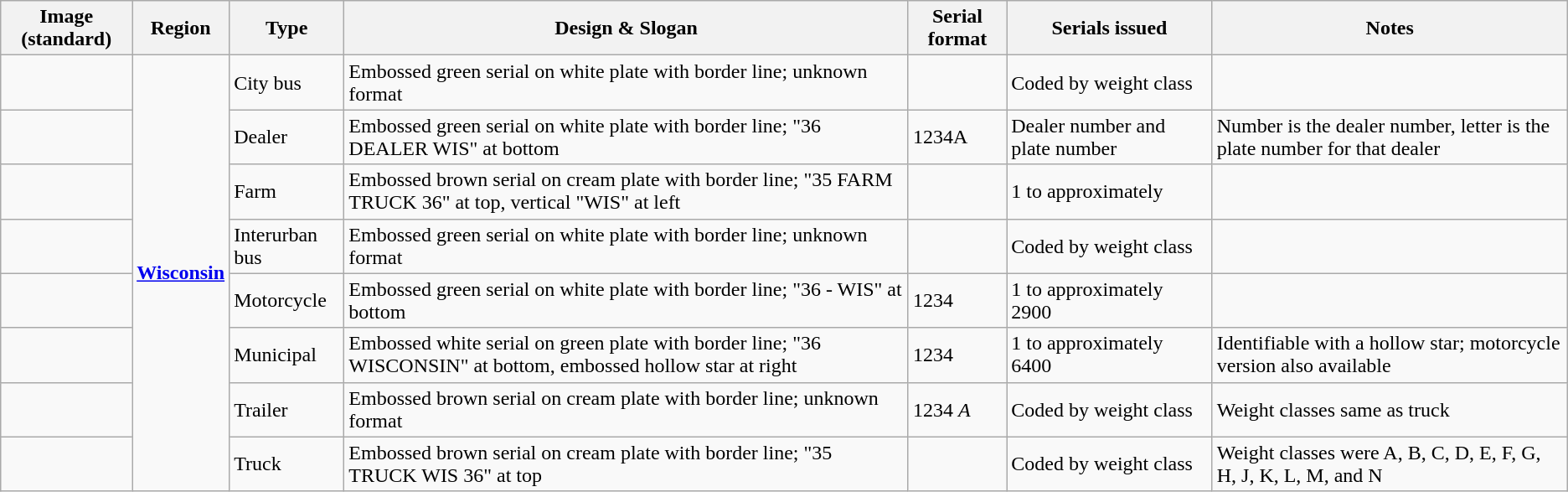<table class="wikitable">
<tr>
<th>Image (standard)</th>
<th>Region</th>
<th>Type</th>
<th>Design & Slogan</th>
<th>Serial format</th>
<th>Serials issued</th>
<th>Notes</th>
</tr>
<tr>
<td></td>
<td rowspan="8"><a href='#'><strong>Wisconsin</strong></a></td>
<td>City bus</td>
<td>Embossed green serial on white plate with border line; unknown format</td>
<td></td>
<td>Coded by weight class</td>
<td></td>
</tr>
<tr>
<td></td>
<td>Dealer</td>
<td>Embossed green serial on white plate with border line; "36 DEALER WIS" at bottom</td>
<td>1234A</td>
<td>Dealer number and plate number</td>
<td>Number is the dealer number, letter is the plate number for that dealer</td>
</tr>
<tr>
<td></td>
<td>Farm</td>
<td>Embossed brown serial on cream plate with border line; "35 FARM TRUCK 36" at top, vertical "WIS" at left</td>
<td></td>
<td>1 to approximately </td>
<td></td>
</tr>
<tr>
<td></td>
<td>Interurban bus</td>
<td>Embossed green serial on white plate with border line; unknown format</td>
<td></td>
<td>Coded by weight class</td>
<td></td>
</tr>
<tr>
<td></td>
<td>Motorcycle</td>
<td>Embossed green serial on white plate with border line; "36 - WIS" at bottom</td>
<td>1234</td>
<td>1 to approximately 2900</td>
<td></td>
</tr>
<tr>
<td></td>
<td>Municipal</td>
<td>Embossed white serial on green plate with border line; "36 WISCONSIN" at bottom, embossed hollow star at right</td>
<td>1234</td>
<td>1 to approximately 6400</td>
<td>Identifiable with a hollow star; motorcycle version also available</td>
</tr>
<tr>
<td></td>
<td>Trailer</td>
<td>Embossed brown serial on cream plate with border line; unknown format</td>
<td>1234 <em>A</em></td>
<td>Coded by weight class</td>
<td>Weight classes same as truck</td>
</tr>
<tr>
<td></td>
<td>Truck</td>
<td>Embossed brown serial on cream plate with border line; "35 TRUCK WIS 36" at top</td>
<td></td>
<td>Coded by weight class</td>
<td>Weight classes were A, B, C, D, E, F, G, H, J, K, L, M, and N</td>
</tr>
</table>
